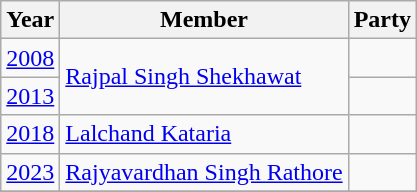<table class="wikitable sortable">
<tr>
<th>Year</th>
<th>Member</th>
<th colspan="2">Party</th>
</tr>
<tr>
<td><a href='#'>2008</a></td>
<td rowspan=2><a href='#'>Rajpal Singh Shekhawat</a></td>
<td></td>
</tr>
<tr>
<td><a href='#'>2013</a></td>
</tr>
<tr>
<td><a href='#'>2018</a></td>
<td><a href='#'>Lalchand Kataria</a></td>
<td></td>
</tr>
<tr>
<td><a href='#'>2023</a></td>
<td><a href='#'>Rajyavardhan Singh Rathore</a></td>
<td></td>
</tr>
<tr>
</tr>
</table>
